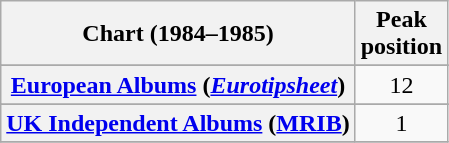<table class="wikitable sortable plainrowheaders" style="text-align:center">
<tr>
<th scope="col">Chart (1984–1985)</th>
<th scope="col">Peak<br>position</th>
</tr>
<tr>
</tr>
<tr>
</tr>
<tr>
</tr>
<tr>
<th scope="row"><a href='#'>European Albums</a> (<em><a href='#'>Eurotipsheet</a></em>)</th>
<td>12</td>
</tr>
<tr>
</tr>
<tr>
</tr>
<tr>
</tr>
<tr>
</tr>
<tr>
<th scope="row"><a href='#'>UK Independent Albums</a> (<a href='#'>MRIB</a>)</th>
<td>1</td>
</tr>
<tr>
</tr>
</table>
